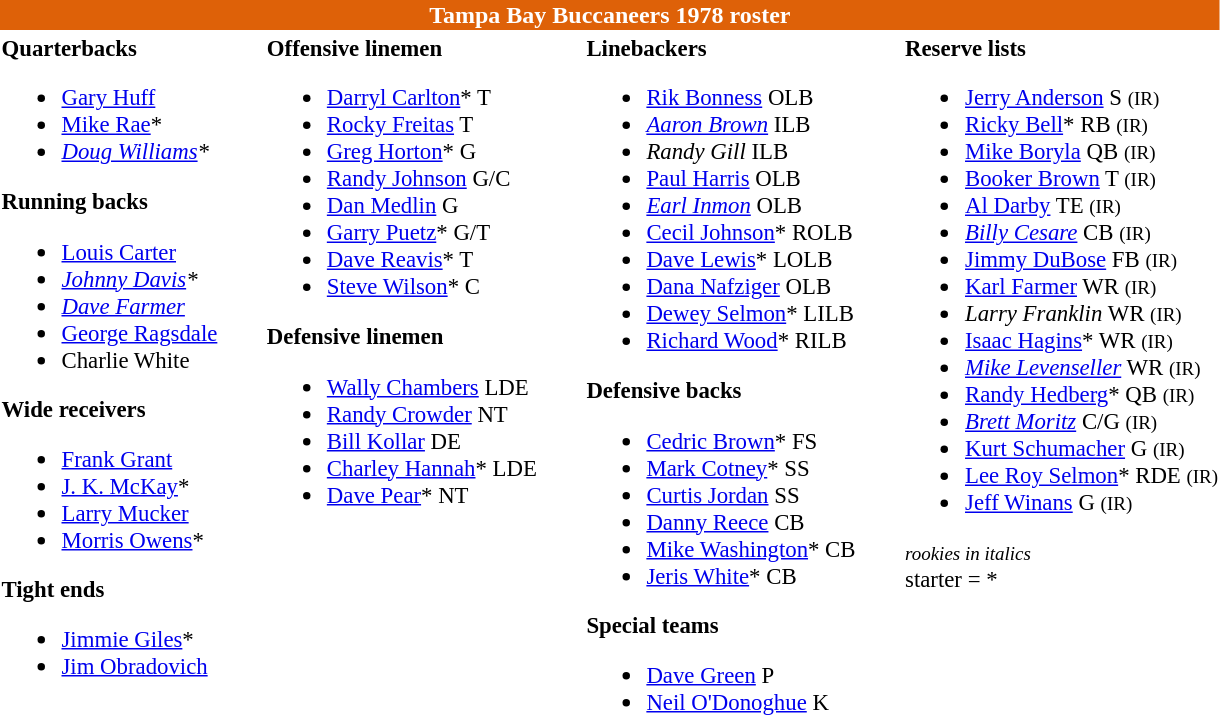<table class="toccolours" style="text-align: left;">
<tr>
<th colspan="9" style="background:#de6108; color:white; text-align:center;">Tampa Bay Buccaneers 1978 roster</th>
</tr>
<tr>
<td style="font-size:95%; vertical-align:top;"><strong>Quarterbacks</strong><br><ul><li> <a href='#'>Gary Huff</a></li><li> <a href='#'>Mike Rae</a>*</li><li> <em><a href='#'>Doug Williams</a>*</em></li></ul><strong>Running backs</strong><ul><li> <a href='#'>Louis Carter</a></li><li> <em><a href='#'>Johnny Davis</a>*</em></li><li> <em><a href='#'>Dave Farmer</a></em></li><li> <a href='#'>George Ragsdale</a></li><li> Charlie White</li></ul><strong>Wide receivers</strong><ul><li> <a href='#'>Frank Grant</a></li><li> <a href='#'>J. K. McKay</a>*</li><li> <a href='#'>Larry Mucker</a></li><li> <a href='#'>Morris Owens</a>*</li></ul><strong>Tight ends</strong><ul><li> <a href='#'>Jimmie Giles</a>*</li><li> <a href='#'>Jim Obradovich</a></li></ul></td>
<td style="width: 25px;"></td>
<td style="font-size:95%; vertical-align:top;"><strong>Offensive linemen</strong><br><ul><li> <a href='#'>Darryl Carlton</a>*   T</li><li> <a href='#'>Rocky Freitas</a>   T</li><li> <a href='#'>Greg Horton</a>*   G</li><li> <a href='#'>Randy Johnson</a>   G/C</li><li> <a href='#'>Dan Medlin</a>   G</li><li> <a href='#'>Garry Puetz</a>*   G/T</li><li> <a href='#'>Dave Reavis</a>*   T</li><li> <a href='#'>Steve Wilson</a>*  C</li></ul><strong>Defensive linemen</strong><ul><li> <a href='#'>Wally Chambers</a>   LDE</li><li> <a href='#'>Randy Crowder</a>   NT</li><li> <a href='#'>Bill Kollar</a>   DE</li><li> <a href='#'>Charley Hannah</a>*   LDE</li><li> <a href='#'>Dave Pear</a>*   NT</li></ul></td>
<td style="width: 25px;"></td>
<td style="font-size:95%; vertical-align:top;"><strong>Linebackers</strong><br><ul><li> <a href='#'>Rik Bonness</a> OLB</li><li> <em><a href='#'>Aaron Brown</a></em> ILB</li><li> <em>Randy Gill</em> ILB</li><li> <a href='#'>Paul Harris</a> OLB</li><li> <em><a href='#'>Earl Inmon</a></em> OLB</li><li> <a href='#'>Cecil Johnson</a>*   ROLB</li><li> <a href='#'>Dave Lewis</a>*   LOLB</li><li> <a href='#'>Dana Nafziger</a> OLB</li><li> <a href='#'>Dewey Selmon</a>*   LILB</li><li> <a href='#'>Richard Wood</a>*   RILB</li></ul><strong>Defensive backs</strong><ul><li> <a href='#'>Cedric Brown</a>*   FS</li><li> <a href='#'>Mark Cotney</a>*   SS</li><li> <a href='#'>Curtis Jordan</a>  SS</li><li> <a href='#'>Danny Reece</a>   CB</li><li> <a href='#'>Mike Washington</a>*   CB</li><li> <a href='#'>Jeris White</a>*   CB</li></ul><strong>Special teams</strong><ul><li> <a href='#'>Dave Green</a>   P</li><li> <a href='#'>Neil O'Donoghue</a>   K</li></ul></td>
<td style="width: 25px;"></td>
<td style="font-size:95%; vertical-align:top;"><strong>Reserve lists</strong><br><ul><li> <a href='#'>Jerry Anderson</a> S <small>(IR)</small> </li><li> <a href='#'>Ricky Bell</a>* RB <small>(IR)</small> </li><li> <a href='#'>Mike Boryla</a> QB <small>(IR)</small> </li><li> <a href='#'>Booker Brown</a> T <small>(IR)</small> </li><li> <a href='#'>Al Darby</a> TE <small>(IR)</small> </li><li> <em><a href='#'>Billy Cesare</a></em> CB <small>(IR)</small> </li><li> <a href='#'>Jimmy DuBose</a> FB <small>(IR)</small> </li><li> <a href='#'>Karl Farmer</a> WR <small>(IR)</small> </li><li> <em>Larry Franklin</em> WR <small>(IR)</small> </li><li> <a href='#'>Isaac Hagins</a>* WR <small>(IR)</small> </li><li> <em><a href='#'>Mike Levenseller</a></em> WR <small>(IR)</small> </li><li> <a href='#'>Randy Hedberg</a>* QB <small>(IR)</small> </li><li> <em><a href='#'>Brett Moritz</a></em> C/G <small>(IR)</small> </li><li> <a href='#'>Kurt Schumacher</a>   G <small>(IR)</small> </li><li> <a href='#'>Lee Roy Selmon</a>*  RDE <small>(IR)</small> </li><li> <a href='#'>Jeff Winans</a> G <small>(IR)</small> </li></ul><small><em>rookies in italics</em></small><br>
starter = *</td>
</tr>
</table>
